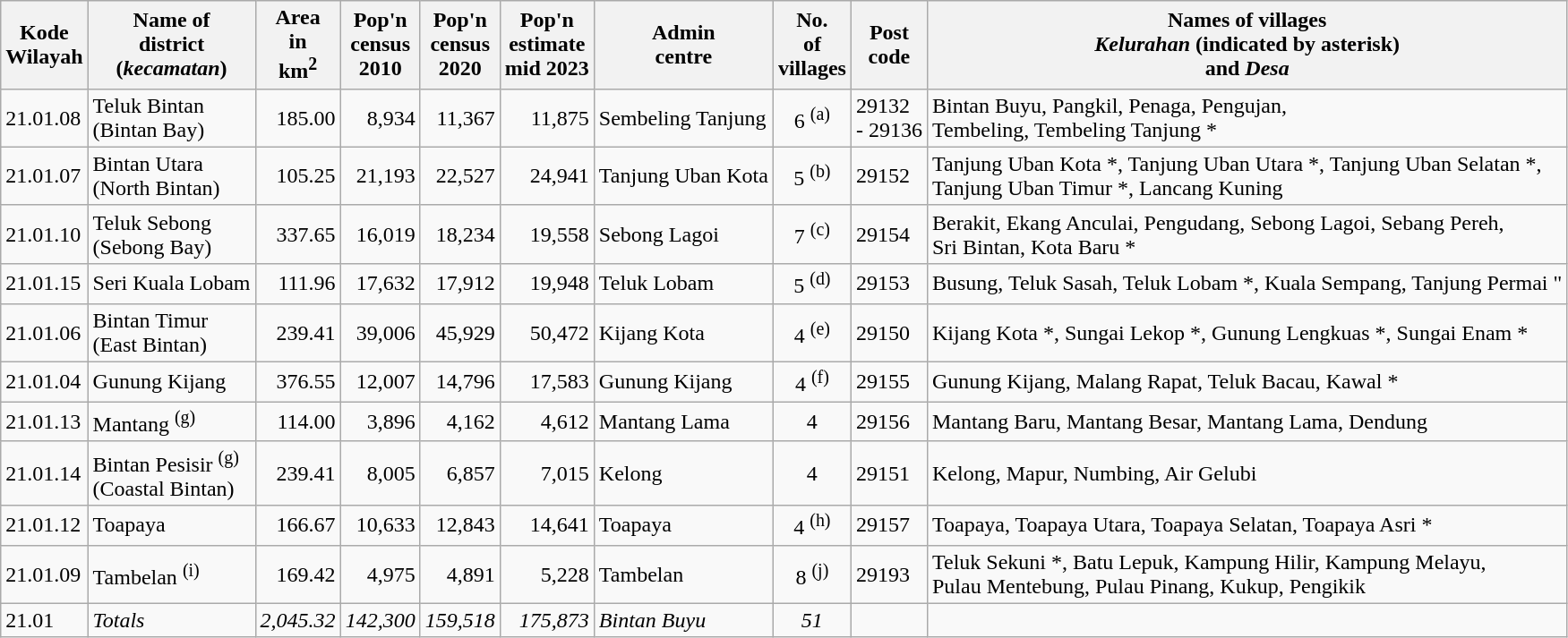<table class="sortable wikitable">
<tr>
<th>Kode <br>Wilayah</th>
<th>Name of<br>district<br>(<em>kecamatan</em>)</th>
<th>Area <br>in <br>km<sup>2</sup></th>
<th>Pop'n<br>census<br>2010</th>
<th>Pop'n<br>census<br>2020</th>
<th>Pop'n<br>estimate<br>mid 2023</th>
<th>Admin<br>centre</th>
<th>No.<br>of<br>villages</th>
<th>Post<br> code</th>
<th>Names of villages<br><em>Kelurahan</em> (indicated by asterisk)<br> and <em>Desa</em></th>
</tr>
<tr>
<td>21.01.08</td>
<td>Teluk Bintan <br> (Bintan Bay)</td>
<td align="right">185.00</td>
<td align="right">8,934</td>
<td align="right">11,367</td>
<td align="right">11,875</td>
<td>Sembeling Tanjung</td>
<td align="center">6 <sup>(a)</sup></td>
<td>29132<br>- 29136</td>
<td>Bintan Buyu, Pangkil, Penaga, Pengujan, <br>Tembeling, Tembeling Tanjung *</td>
</tr>
<tr>
<td>21.01.07</td>
<td>Bintan Utara <br> (North Bintan)</td>
<td align="right">105.25</td>
<td align="right">21,193</td>
<td align="right">22,527</td>
<td align="right">24,941</td>
<td>Tanjung Uban Kota</td>
<td align="center">5 <sup>(b)</sup></td>
<td>29152</td>
<td>Tanjung Uban Kota *, Tanjung Uban Utara *, Tanjung Uban Selatan *, <br>Tanjung Uban Timur *, Lancang Kuning</td>
</tr>
<tr>
<td>21.01.10</td>
<td>Teluk Sebong <br> (Sebong Bay)</td>
<td align="right">337.65</td>
<td align="right">16,019</td>
<td align="right">18,234</td>
<td align="right">19,558</td>
<td>Sebong Lagoi</td>
<td align="center">7 <sup>(c)</sup></td>
<td>29154</td>
<td>Berakit, Ekang Anculai, Pengudang, Sebong Lagoi, Sebang Pereh, <br>Sri Bintan, Kota Baru *</td>
</tr>
<tr>
<td>21.01.15</td>
<td>Seri Kuala Lobam </td>
<td align="right">111.96</td>
<td align="right">17,632</td>
<td align="right">17,912</td>
<td align="right">19,948</td>
<td>Teluk Lobam</td>
<td align="center">5 <sup>(d)</sup></td>
<td>29153</td>
<td>Busung, Teluk Sasah, Teluk Lobam *, Kuala Sempang, Tanjung Permai "</td>
</tr>
<tr>
<td>21.01.06</td>
<td>Bintan Timur <br> (East Bintan)</td>
<td align="right">239.41</td>
<td align="right">39,006</td>
<td align="right">45,929</td>
<td align="right">50,472</td>
<td>Kijang Kota</td>
<td align="center">4 <sup>(e)</sup></td>
<td>29150</td>
<td>Kijang Kota *, Sungai Lekop *, Gunung Lengkuas *, Sungai Enam *</td>
</tr>
<tr>
<td>21.01.04</td>
<td>Gunung Kijang </td>
<td align="right">376.55</td>
<td align="right">12,007</td>
<td align="right">14,796</td>
<td align="right">17,583</td>
<td>Gunung Kijang</td>
<td align="center">4 <sup>(f)</sup></td>
<td>29155</td>
<td>Gunung Kijang, Malang Rapat, Teluk Bacau, Kawal *</td>
</tr>
<tr>
<td>21.01.13</td>
<td>Mantang <sup>(g)</sup> </td>
<td align="right">114.00</td>
<td align="right">3,896</td>
<td align="right">4,162</td>
<td align="right">4,612</td>
<td>Mantang Lama</td>
<td align="center">4</td>
<td>29156</td>
<td>Mantang Baru, Mantang Besar, Mantang Lama, Dendung</td>
</tr>
<tr>
<td>21.01.14</td>
<td>Bintan Pesisir <sup>(g)</sup> <br> (Coastal Bintan)</td>
<td align="right">239.41</td>
<td align="right">8,005</td>
<td align="right">6,857</td>
<td align="right">7,015</td>
<td>Kelong</td>
<td align="center">4</td>
<td>29151</td>
<td>Kelong, Mapur, Numbing, Air Gelubi</td>
</tr>
<tr>
<td>21.01.12</td>
<td>Toapaya </td>
<td align="right">166.67</td>
<td align="right">10,633</td>
<td align="right">12,843</td>
<td align="right">14,641</td>
<td>Toapaya</td>
<td align="center">4 <sup>(h)</sup></td>
<td>29157</td>
<td>Toapaya, Toapaya Utara, Toapaya Selatan, Toapaya Asri *</td>
</tr>
<tr>
<td>21.01.09</td>
<td>Tambelan <sup>(i)</sup> </td>
<td align="right">169.42</td>
<td align="right">4,975</td>
<td align="right">4,891</td>
<td align="right">5,228</td>
<td>Tambelan</td>
<td align="center">8 <sup>(j)</sup></td>
<td>29193</td>
<td>Teluk Sekuni *, Batu Lepuk, Kampung Hilir, Kampung Melayu, <br>Pulau Mentebung, Pulau Pinang, Kukup, Pengikik</td>
</tr>
<tr>
<td>21.01</td>
<td><em>Totals</em></td>
<td align="right"><em>2,045.32</em></td>
<td align="right"><em>142,300</em></td>
<td align="right"><em>159,518</em></td>
<td align="right"><em>175,873</em></td>
<td><em>Bintan Buyu</em></td>
<td align="center"><em>51</em></td>
<td></td>
<td></td>
</tr>
</table>
